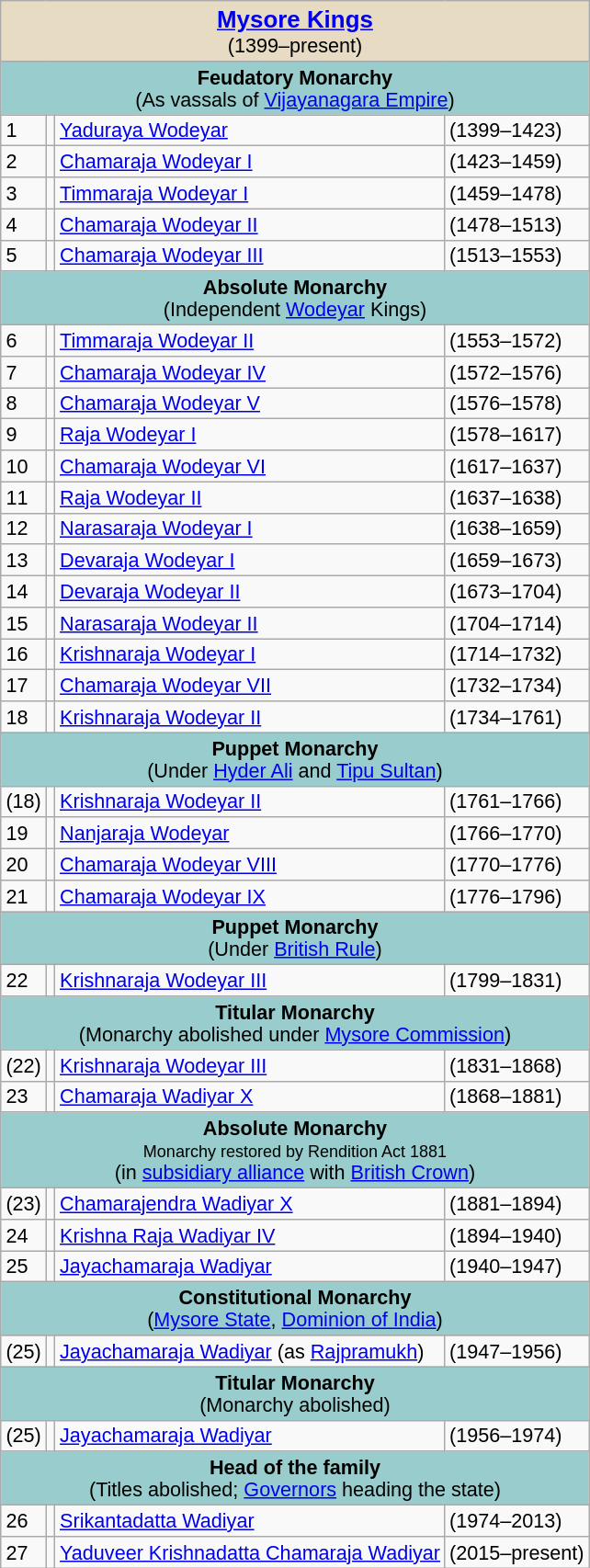<table class="wikitable" style="margin: 0 0 1em 1em; font-family: arial; font-size: 90%; border: 1px solid #cccccc;">
<tr>
<td colspan="4" style="text-align:center;background-color:#e7dcc3"><big><a href='#'><strong>Mysore Kings</strong></a></big><br>(1399–present)</td>
</tr>
<tr style="text-align:center;background-color:#99CCCC">
<td colspan="4"><strong>Feudatory Monarchy</strong><br>(As vassals of <a href='#'>Vijayanagara Empire</a>)<br></td>
</tr>
<tr>
<td>1</td>
<td></td>
<td><a href='#'>Yaduraya Wodeyar</a></td>
<td>(1399–1423)</td>
</tr>
<tr>
<td>2</td>
<td></td>
<td><a href='#'>Chamaraja Wodeyar I</a></td>
<td>(1423–1459)</td>
</tr>
<tr>
<td>3</td>
<td></td>
<td><a href='#'>Timmaraja Wodeyar I</a></td>
<td>(1459–1478)</td>
</tr>
<tr>
<td>4</td>
<td></td>
<td><a href='#'>Chamaraja Wodeyar II</a></td>
<td>(1478–1513)</td>
</tr>
<tr>
<td>5</td>
<td></td>
<td><a href='#'>Chamaraja Wodeyar III</a></td>
<td>(1513–1553)</td>
</tr>
<tr style="text-align:center;background-color:#99CCCC">
<td colspan="4"><strong>Absolute Monarchy</strong><br>(Independent <a href='#'>Wodeyar</a> Kings)<br></td>
</tr>
<tr>
<td>6</td>
<td></td>
<td><a href='#'>Timmaraja Wodeyar II</a></td>
<td>(1553–1572)</td>
</tr>
<tr>
<td>7</td>
<td></td>
<td><a href='#'>Chamaraja Wodeyar IV</a></td>
<td>(1572–1576)</td>
</tr>
<tr>
<td>8</td>
<td></td>
<td><a href='#'>Chamaraja Wodeyar V</a></td>
<td>(1576–1578)</td>
</tr>
<tr>
<td>9</td>
<td></td>
<td><a href='#'>Raja Wodeyar I</a></td>
<td>(1578–1617)</td>
</tr>
<tr>
<td>10</td>
<td></td>
<td><a href='#'>Chamaraja Wodeyar VI</a></td>
<td>(1617–1637)</td>
</tr>
<tr>
<td>11</td>
<td></td>
<td><a href='#'>Raja Wodeyar II</a></td>
<td>(1637–1638)</td>
</tr>
<tr>
<td>12</td>
<td></td>
<td><a href='#'>Narasaraja Wodeyar I</a></td>
<td>(1638–1659)</td>
</tr>
<tr>
<td>13</td>
<td></td>
<td><a href='#'>Devaraja Wodeyar I</a></td>
<td>(1659–1673)</td>
</tr>
<tr>
<td>14</td>
<td></td>
<td><a href='#'>Devaraja Wodeyar II</a></td>
<td>(1673–1704)</td>
</tr>
<tr>
<td>15</td>
<td></td>
<td><a href='#'>Narasaraja Wodeyar II</a></td>
<td>(1704–1714)</td>
</tr>
<tr>
<td>16</td>
<td></td>
<td><a href='#'>Krishnaraja Wodeyar I</a></td>
<td>(1714–1732)</td>
</tr>
<tr>
<td>17</td>
<td></td>
<td><a href='#'>Chamaraja Wodeyar VII</a></td>
<td>(1732–1734)</td>
</tr>
<tr>
<td>18</td>
<td></td>
<td><a href='#'>Krishnaraja Wodeyar II</a></td>
<td>(1734–1761)</td>
</tr>
<tr style="text-align:center;background-color:#99CCCC">
<td colspan="4"><strong>Puppet Monarchy</strong><br>(Under <a href='#'>Hyder Ali</a> and <a href='#'>Tipu Sultan</a>)<br></td>
</tr>
<tr>
<td>(18)</td>
<td></td>
<td><a href='#'>Krishnaraja Wodeyar II</a></td>
<td>(1761–1766)</td>
</tr>
<tr>
<td>19</td>
<td></td>
<td><a href='#'>Nanjaraja Wodeyar</a></td>
<td>(1766–1770)</td>
</tr>
<tr>
<td>20</td>
<td></td>
<td><a href='#'>Chamaraja Wodeyar VIII</a></td>
<td>(1770–1776)</td>
</tr>
<tr>
<td>21</td>
<td></td>
<td><a href='#'>Chamaraja Wodeyar IX</a></td>
<td>(1776–1796)</td>
</tr>
<tr style="text-align:center;background-color:#99CCCC">
<td colspan="4"><strong>Puppet Monarchy</strong><br>(Under <a href='#'>British Rule</a>)<br></td>
</tr>
<tr>
<td>22</td>
<td></td>
<td><a href='#'>Krishnaraja Wodeyar III</a></td>
<td>(1799–1831)</td>
</tr>
<tr style="text-align:center;background-color:#99CCCC">
<td colspan="4"><strong>Titular Monarchy</strong><br>(Monarchy abolished under <a href='#'>Mysore Commission</a>)<br></td>
</tr>
<tr>
<td>(22)</td>
<td></td>
<td><a href='#'>Krishnaraja Wodeyar III</a></td>
<td>(1831–1868)</td>
</tr>
<tr>
<td>23</td>
<td></td>
<td><a href='#'>Chamaraja Wadiyar X</a></td>
<td>(1868–1881)</td>
</tr>
<tr style="text-align:center;background-color:#99CCCC">
<td colspan="4"><strong>Absolute Monarchy</strong><br><small>Monarchy restored by Rendition Act 1881</small><br>(in <a href='#'>subsidiary alliance</a> with <a href='#'>British Crown</a>)<br></td>
</tr>
<tr>
<td>(23)</td>
<td></td>
<td><a href='#'>Chamarajendra Wadiyar X</a></td>
<td>(1881–1894)</td>
</tr>
<tr>
<td>24</td>
<td></td>
<td><a href='#'>Krishna Raja Wadiyar IV</a></td>
<td>(1894–1940)</td>
</tr>
<tr>
<td>25</td>
<td></td>
<td><a href='#'>Jayachamaraja Wadiyar</a></td>
<td>(1940–1947)</td>
</tr>
<tr style="text-align:center;background-color:#99CCCC">
<td colspan="4"><strong>Constitutional Monarchy</strong> <br>(<a href='#'>Mysore State</a>, <a href='#'>Dominion of India</a>)<br></td>
</tr>
<tr>
<td>(25)</td>
<td></td>
<td><a href='#'>Jayachamaraja Wadiyar</a> (as <a href='#'>Rajpramukh</a>)</td>
<td>(1947–1956)</td>
</tr>
<tr style="text-align:center;background-color:#99CCCC">
<td colspan="4"><strong>Titular Monarchy</strong><br>(Monarchy abolished)<br></td>
</tr>
<tr>
<td>(25)</td>
<td></td>
<td><a href='#'>Jayachamaraja Wadiyar</a></td>
<td>(1956–1974)</td>
</tr>
<tr style="text-align:center;background-color:#99CCCC">
<td colspan="4"><strong>Head of the family</strong><br>(Titles abolished; <a href='#'>Governors</a> heading the state)<br></td>
</tr>
<tr>
<td>26</td>
<td></td>
<td><a href='#'>Srikantadatta Wadiyar</a></td>
<td>(1974–2013)</td>
</tr>
<tr>
<td>27</td>
<td></td>
<td><a href='#'>Yaduveer Krishnadatta Chamaraja Wadiyar</a></td>
<td>(2015–present)</td>
</tr>
</table>
